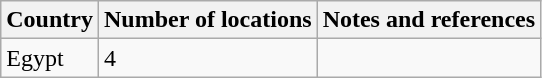<table class="wikitable sortable">
<tr>
<th>Country</th>
<th>Number of locations</th>
<th>Notes and references</th>
</tr>
<tr>
<td>Egypt</td>
<td>4</td>
<td></td>
</tr>
</table>
